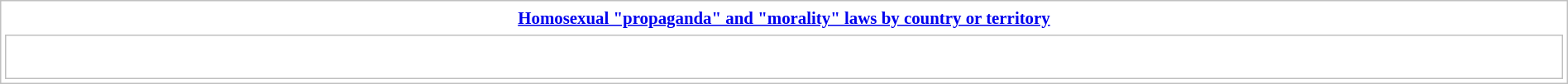<table class="collapsible collapsed" style="text-align: left; border: 1px solid silver; margin: 0.2em auto auto; width:100%; clear: both; padding: 1px;">
<tr>
<th style="font-size:87%; padding:0.2em 0.3em; text-align: center; "><span><a href='#'>Homosexual "propaganda" and "morality" laws by country or territory</a></span></th>
</tr>
<tr>
<td style="border: solid 1px silver; padding: 8px;"><br><div></div></td>
</tr>
</table>
